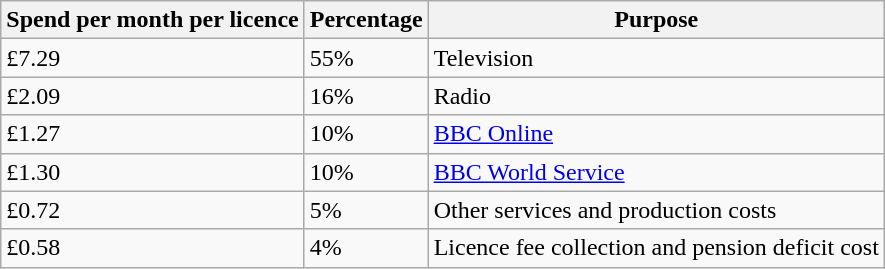<table class="wikitable">
<tr>
<th>Spend per month per licence</th>
<th>Percentage</th>
<th>Purpose</th>
</tr>
<tr>
<td>£7.29</td>
<td>55%</td>
<td>Television</td>
</tr>
<tr>
<td>£2.09</td>
<td>16%</td>
<td>Radio</td>
</tr>
<tr>
<td>£1.27</td>
<td>10%</td>
<td><a href='#'>BBC Online</a></td>
</tr>
<tr>
<td>£1.30</td>
<td>10%</td>
<td><a href='#'>BBC World Service</a></td>
</tr>
<tr>
<td>£0.72</td>
<td>5%</td>
<td>Other services and production costs</td>
</tr>
<tr>
<td>£0.58</td>
<td>4%</td>
<td>Licence fee collection and pension deficit cost</td>
</tr>
</table>
